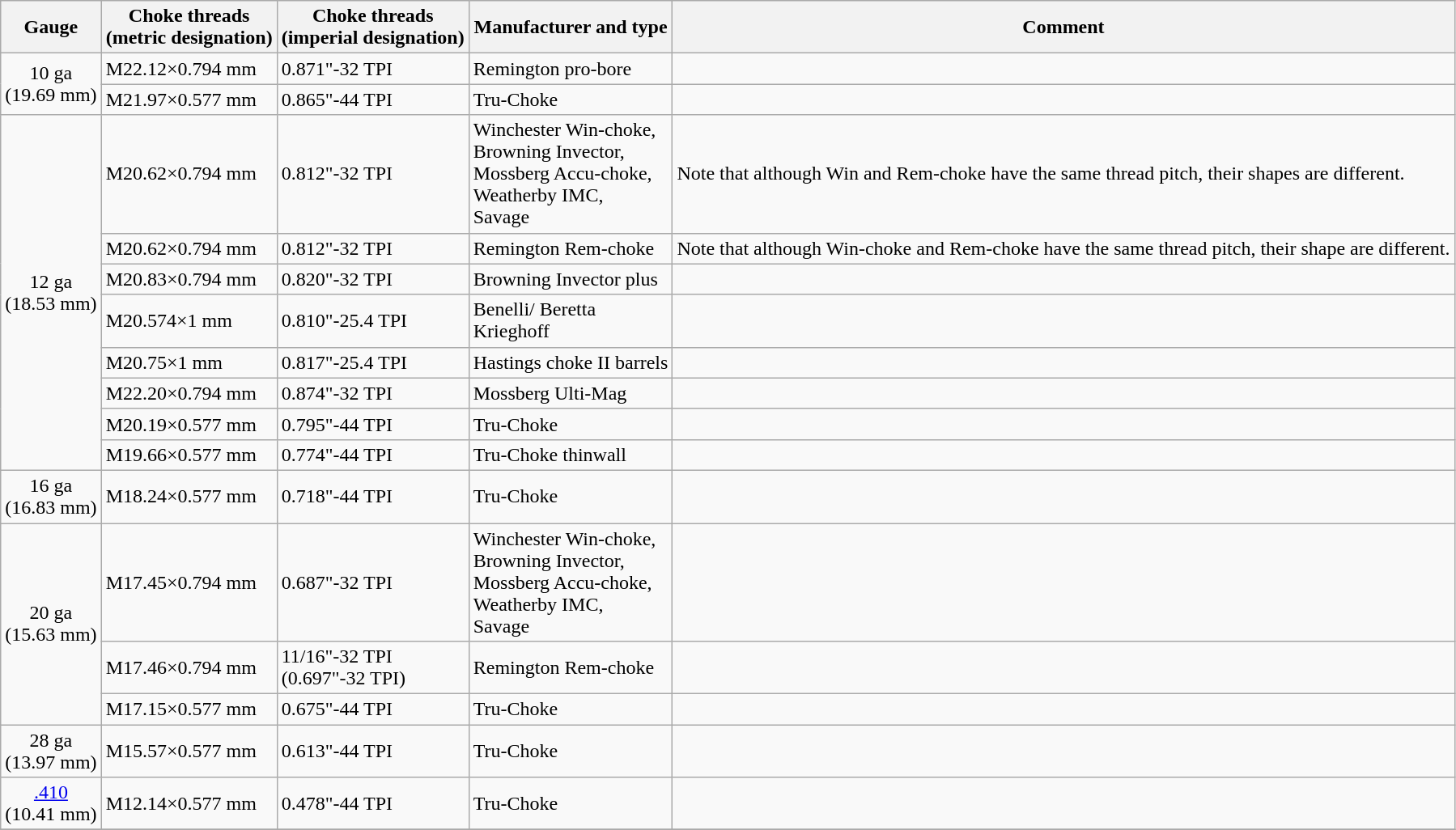<table class="wikitable sortable" style="text-align: left;">
<tr>
<th>Gauge</th>
<th>Choke threads <br>(metric designation)</th>
<th>Choke threads <br>(imperial designation)</th>
<th>Manufacturer and type</th>
<th>Comment</th>
</tr>
<tr>
<td rowspan="2" style="text-align: center;">10 ga <br>(19.69 mm)</td>
<td>M22.12×0.794 mm</td>
<td>0.871"-32 TPI</td>
<td>Remington pro-bore</td>
<td></td>
</tr>
<tr>
<td>M21.97×0.577 mm</td>
<td>0.865"-44 TPI</td>
<td>Tru-Choke</td>
<td></td>
</tr>
<tr>
<td rowspan="8" style="text-align: center;">12 ga <br>(18.53 mm)</td>
<td>M20.62×0.794 mm</td>
<td>0.812"-32 TPI</td>
<td>Winchester Win-choke, <br>Browning Invector, <br>Mossberg Accu-choke, <br>Weatherby IMC, <br>Savage</td>
<td>Note that although Win and Rem-choke have the same thread pitch, their shapes are different.</td>
</tr>
<tr>
<td>M20.62×0.794 mm</td>
<td>0.812"-32 TPI</td>
<td>Remington Rem-choke</td>
<td>Note that although Win-choke and Rem-choke have the same thread pitch, their shape are different.</td>
</tr>
<tr>
<td>M20.83×0.794 mm</td>
<td>0.820"-32 TPI</td>
<td>Browning Invector plus</td>
<td></td>
</tr>
<tr>
<td>M20.574×1 mm</td>
<td>0.810"-25.4 TPI</td>
<td>Benelli/ Beretta <br>Krieghoff</td>
<td></td>
</tr>
<tr>
<td>M20.75×1 mm</td>
<td>0.817"-25.4 TPI</td>
<td>Hastings choke II barrels</td>
<td></td>
</tr>
<tr>
<td>M22.20×0.794 mm</td>
<td>0.874"-32 TPI</td>
<td>Mossberg Ulti-Mag</td>
<td></td>
</tr>
<tr>
<td>M20.19×0.577 mm</td>
<td>0.795"-44 TPI</td>
<td>Tru-Choke</td>
<td></td>
</tr>
<tr>
<td>M19.66×0.577 mm</td>
<td>0.774"-44 TPI</td>
<td>Tru-Choke thinwall</td>
<td></td>
</tr>
<tr>
<td style="text-align: center;">16 ga <br>(16.83 mm)</td>
<td>M18.24×0.577 mm</td>
<td>0.718"-44 TPI</td>
<td>Tru-Choke</td>
<td></td>
</tr>
<tr>
<td rowspan="3" style="text-align: center;">20 ga <br>(15.63 mm)</td>
<td>M17.45×0.794 mm</td>
<td>0.687"-32 TPI</td>
<td>Winchester Win-choke, <br>Browning Invector, <br>Mossberg Accu-choke, <br>Weatherby IMC, <br>Savage</td>
<td></td>
</tr>
<tr>
<td>M17.46×0.794 mm</td>
<td>11/16"-32 TPI <br>(0.697"-32 TPI)</td>
<td>Remington Rem-choke</td>
<td></td>
</tr>
<tr>
<td>M17.15×0.577 mm</td>
<td>0.675"-44 TPI</td>
<td>Tru-Choke</td>
<td></td>
</tr>
<tr>
<td style="text-align: center;">28 ga <br>(13.97 mm)</td>
<td>M15.57×0.577 mm</td>
<td>0.613"-44 TPI</td>
<td>Tru-Choke</td>
<td></td>
</tr>
<tr>
<td style="text-align: center;"><a href='#'>.410</a> <br>(10.41 mm)</td>
<td>M12.14×0.577 mm</td>
<td>0.478"-44 TPI</td>
<td>Tru-Choke</td>
<td></td>
</tr>
<tr>
</tr>
</table>
